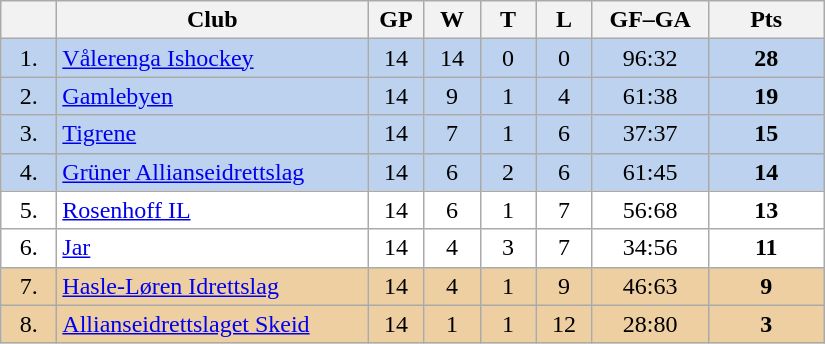<table class="wikitable">
<tr>
<th width="30"></th>
<th width="200">Club</th>
<th width="30">GP</th>
<th width="30">W</th>
<th width="30">T</th>
<th width="30">L</th>
<th width="70">GF–GA</th>
<th width="70">Pts</th>
</tr>
<tr bgcolor="#BCD2EE" align="center">
<td>1.</td>
<td align="left"><a href='#'>Vålerenga Ishockey</a></td>
<td>14</td>
<td>14</td>
<td>0</td>
<td>0</td>
<td>96:32</td>
<td><strong>28</strong></td>
</tr>
<tr bgcolor="#BCD2EE" align="center">
<td>2.</td>
<td align="left"><a href='#'>Gamlebyen</a></td>
<td>14</td>
<td>9</td>
<td>1</td>
<td>4</td>
<td>61:38</td>
<td><strong>19</strong></td>
</tr>
<tr bgcolor="#BCD2EE" align="center">
<td>3.</td>
<td align="left"><a href='#'>Tigrene</a></td>
<td>14</td>
<td>7</td>
<td>1</td>
<td>6</td>
<td>37:37</td>
<td><strong>15</strong></td>
</tr>
<tr bgcolor="#BCD2EE" align="center">
<td>4.</td>
<td align="left"><a href='#'>Grüner Allianseidrettslag</a></td>
<td>14</td>
<td>6</td>
<td>2</td>
<td>6</td>
<td>61:45</td>
<td><strong>14</strong></td>
</tr>
<tr bgcolor="#FFFFFF" align="center">
<td>5.</td>
<td align="left"><a href='#'>Rosenhoff IL</a></td>
<td>14</td>
<td>6</td>
<td>1</td>
<td>7</td>
<td>56:68</td>
<td><strong>13</strong></td>
</tr>
<tr bgcolor="#FFFFFF" align="center">
<td>6.</td>
<td align="left"><a href='#'>Jar</a></td>
<td>14</td>
<td>4</td>
<td>3</td>
<td>7</td>
<td>34:56</td>
<td><strong>11</strong></td>
</tr>
<tr bgcolor="#EECFA1" align="center">
<td>7.</td>
<td align="left"><a href='#'>Hasle-Løren Idrettslag</a></td>
<td>14</td>
<td>4</td>
<td>1</td>
<td>9</td>
<td>46:63</td>
<td><strong>9</strong></td>
</tr>
<tr bgcolor="#EECFA1" align="center">
<td>8.</td>
<td align="left"><a href='#'>Allianseidrettslaget Skeid</a></td>
<td>14</td>
<td>1</td>
<td>1</td>
<td>12</td>
<td>28:80</td>
<td><strong>3</strong></td>
</tr>
</table>
